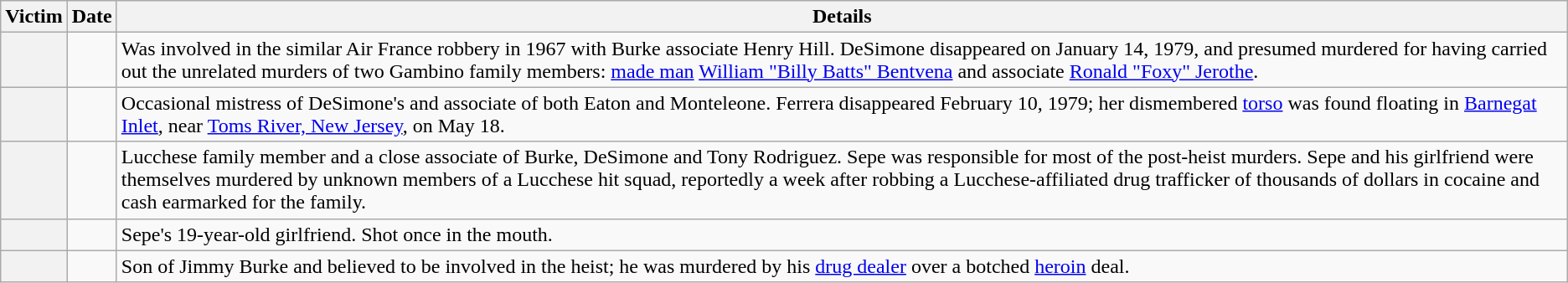<table class="wikitable sortable plainrowheaders">
<tr>
<th scope="col">Victim</th>
<th scope="col">Date</th>
<th scope="col">Details</th>
</tr>
<tr>
<th scope="row"></th>
<td></td>
<td>Was involved in the similar Air France robbery in 1967 with Burke associate Henry Hill. DeSimone disappeared on January 14, 1979, and presumed murdered for having carried out the unrelated murders of two Gambino family members: <a href='#'>made man</a> <a href='#'>William "Billy Batts" Bentvena</a> and associate <a href='#'>Ronald "Foxy" Jerothe</a>.</td>
</tr>
<tr>
<th scope="row"></th>
<td></td>
<td>Occasional mistress of DeSimone's and associate of both Eaton and Monteleone. Ferrera disappeared February 10, 1979; her dismembered <a href='#'>torso</a> was found floating in <a href='#'>Barnegat Inlet</a>, near <a href='#'>Toms River, New Jersey</a>, on May 18.</td>
</tr>
<tr>
<th scope="row"></th>
<td></td>
<td>Lucchese family member and a close associate of Burke, DeSimone and Tony Rodriguez. Sepe was responsible for most of the post-heist murders. Sepe and his girlfriend were themselves murdered by unknown members of a Lucchese hit squad, reportedly a week after robbing a Lucchese-affiliated drug trafficker of thousands of dollars in cocaine and cash earmarked for the family.</td>
</tr>
<tr>
<th scope="row"></th>
<td></td>
<td>Sepe's 19-year-old girlfriend. Shot once in the mouth.</td>
</tr>
<tr>
<th scope="row"></th>
<td></td>
<td>Son of Jimmy Burke and believed to be involved in the heist; he was murdered by his <a href='#'>drug dealer</a> over a botched <a href='#'>heroin</a> deal.</td>
</tr>
</table>
